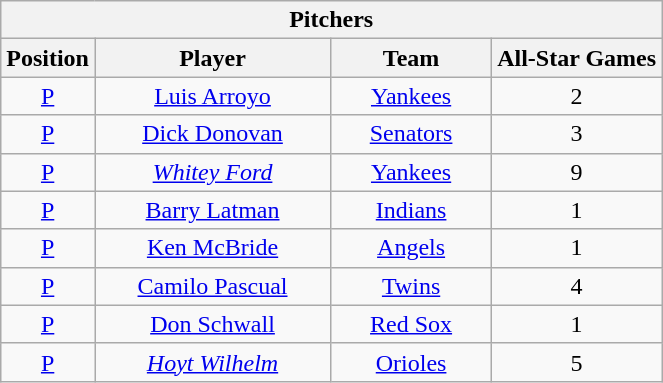<table class="wikitable" style="font-size: 100%; text-align:center;">
<tr>
<th colspan="4">Pitchers</th>
</tr>
<tr>
<th>Position</th>
<th width="150">Player</th>
<th width="100">Team</th>
<th>All-Star Games</th>
</tr>
<tr>
<td><a href='#'>P</a></td>
<td><a href='#'>Luis Arroyo</a></td>
<td><a href='#'>Yankees</a></td>
<td>2</td>
</tr>
<tr>
<td><a href='#'>P</a></td>
<td><a href='#'>Dick Donovan</a></td>
<td><a href='#'>Senators</a></td>
<td>3</td>
</tr>
<tr>
<td><a href='#'>P</a></td>
<td><em><a href='#'>Whitey Ford</a></em></td>
<td><a href='#'>Yankees</a></td>
<td>9</td>
</tr>
<tr>
<td><a href='#'>P</a></td>
<td><a href='#'>Barry Latman</a></td>
<td><a href='#'>Indians</a></td>
<td>1</td>
</tr>
<tr>
<td><a href='#'>P</a></td>
<td><a href='#'>Ken McBride</a></td>
<td><a href='#'>Angels</a></td>
<td>1</td>
</tr>
<tr>
<td><a href='#'>P</a></td>
<td><a href='#'>Camilo Pascual</a></td>
<td><a href='#'>Twins</a></td>
<td>4</td>
</tr>
<tr>
<td><a href='#'>P</a></td>
<td><a href='#'>Don Schwall</a></td>
<td><a href='#'>Red Sox</a></td>
<td>1</td>
</tr>
<tr>
<td><a href='#'>P</a></td>
<td><em><a href='#'>Hoyt Wilhelm</a></em></td>
<td><a href='#'>Orioles</a></td>
<td>5</td>
</tr>
</table>
